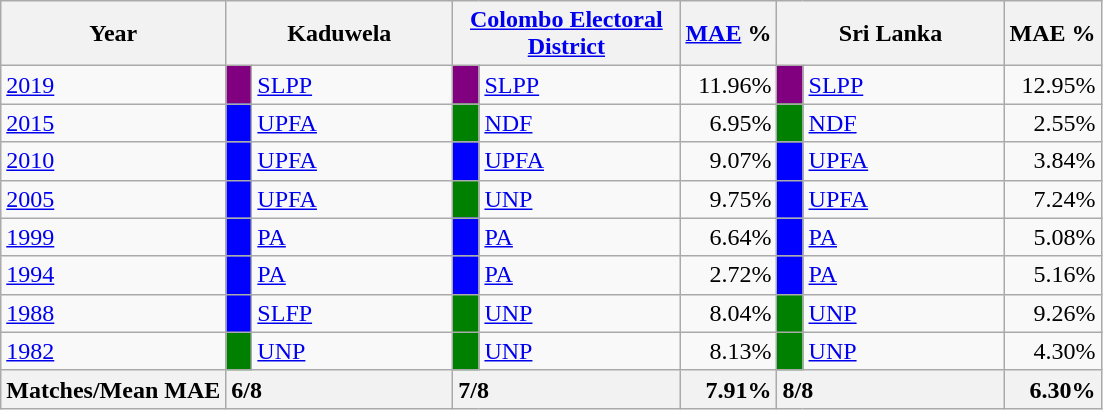<table class="wikitable">
<tr>
<th>Year</th>
<th colspan="2" width="144px">Kaduwela</th>
<th colspan="2" width="144px"><a href='#'>Colombo Electoral District</a></th>
<th><a href='#'>MAE</a> %</th>
<th colspan="2" width="144px">Sri Lanka</th>
<th>MAE %</th>
</tr>
<tr>
<td><a href='#'>2019</a></td>
<td style="background-color:purple;" width="10px"></td>
<td style="text-align:left;"><a href='#'>SLPP</a></td>
<td style="background-color:purple;" width="10px"></td>
<td style="text-align:left;"><a href='#'>SLPP</a></td>
<td style="text-align:right;">11.96%</td>
<td style="background-color:purple;" width="10px"></td>
<td style="text-align:left;"><a href='#'>SLPP</a></td>
<td style="text-align:right;">12.95%</td>
</tr>
<tr>
<td><a href='#'>2015</a></td>
<td style="background-color:blue;" width="10px"></td>
<td style="text-align:left;"><a href='#'>UPFA</a></td>
<td style="background-color:green;" width="10px"></td>
<td style="text-align:left;"><a href='#'>NDF</a></td>
<td style="text-align:right;">6.95%</td>
<td style="background-color:green;" width="10px"></td>
<td style="text-align:left;"><a href='#'>NDF</a></td>
<td style="text-align:right;">2.55%</td>
</tr>
<tr>
<td><a href='#'>2010</a></td>
<td style="background-color:blue;" width="10px"></td>
<td style="text-align:left;"><a href='#'>UPFA</a></td>
<td style="background-color:blue;" width="10px"></td>
<td style="text-align:left;"><a href='#'>UPFA</a></td>
<td style="text-align:right;">9.07%</td>
<td style="background-color:blue;" width="10px"></td>
<td style="text-align:left;"><a href='#'>UPFA</a></td>
<td style="text-align:right;">3.84%</td>
</tr>
<tr>
<td><a href='#'>2005</a></td>
<td style="background-color:blue;" width="10px"></td>
<td style="text-align:left;"><a href='#'>UPFA</a></td>
<td style="background-color:green;" width="10px"></td>
<td style="text-align:left;"><a href='#'>UNP</a></td>
<td style="text-align:right;">9.75%</td>
<td style="background-color:blue;" width="10px"></td>
<td style="text-align:left;"><a href='#'>UPFA</a></td>
<td style="text-align:right;">7.24%</td>
</tr>
<tr>
<td><a href='#'>1999</a></td>
<td style="background-color:blue;" width="10px"></td>
<td style="text-align:left;"><a href='#'>PA</a></td>
<td style="background-color:blue;" width="10px"></td>
<td style="text-align:left;"><a href='#'>PA</a></td>
<td style="text-align:right;">6.64%</td>
<td style="background-color:blue;" width="10px"></td>
<td style="text-align:left;"><a href='#'>PA</a></td>
<td style="text-align:right;">5.08%</td>
</tr>
<tr>
<td><a href='#'>1994</a></td>
<td style="background-color:blue;" width="10px"></td>
<td style="text-align:left;"><a href='#'>PA</a></td>
<td style="background-color:blue;" width="10px"></td>
<td style="text-align:left;"><a href='#'>PA</a></td>
<td style="text-align:right;">2.72%</td>
<td style="background-color:blue;" width="10px"></td>
<td style="text-align:left;"><a href='#'>PA</a></td>
<td style="text-align:right;">5.16%</td>
</tr>
<tr>
<td><a href='#'>1988</a></td>
<td style="background-color:blue;" width="10px"></td>
<td style="text-align:left;"><a href='#'>SLFP</a></td>
<td style="background-color:green;" width="10px"></td>
<td style="text-align:left;"><a href='#'>UNP</a></td>
<td style="text-align:right;">8.04%</td>
<td style="background-color:green;" width="10px"></td>
<td style="text-align:left;"><a href='#'>UNP</a></td>
<td style="text-align:right;">9.26%</td>
</tr>
<tr>
<td><a href='#'>1982</a></td>
<td style="background-color:green;" width="10px"></td>
<td style="text-align:left;"><a href='#'>UNP</a></td>
<td style="background-color:green;" width="10px"></td>
<td style="text-align:left;"><a href='#'>UNP</a></td>
<td style="text-align:right;">8.13%</td>
<td style="background-color:green;" width="10px"></td>
<td style="text-align:left;"><a href='#'>UNP</a></td>
<td style="text-align:right;">4.30%</td>
</tr>
<tr>
<th>Matches/Mean MAE</th>
<th style="text-align:left;"colspan="2" width="144px">6/8</th>
<th style="text-align:left;"colspan="2" width="144px">7/8</th>
<th style="text-align:right;">7.91%</th>
<th style="text-align:left;"colspan="2" width="144px">8/8</th>
<th style="text-align:right;">6.30%</th>
</tr>
</table>
